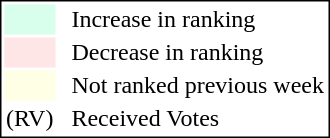<table style="border:1px solid black;">
<tr>
<td style="background:#D8FFEB; width:20px;"></td>
<td> </td>
<td>Increase in ranking</td>
</tr>
<tr>
<td style="background:#FFE6E6; width:20px;"></td>
<td> </td>
<td>Decrease in ranking</td>
</tr>
<tr>
<td style="background:#FFFFE6; width:20px;"></td>
<td> </td>
<td>Not ranked previous week</td>
</tr>
<tr>
<td>(RV)</td>
<td> </td>
<td>Received Votes</td>
</tr>
</table>
